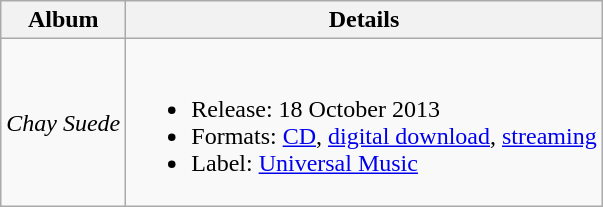<table class="wikitable">
<tr>
<th>Album</th>
<th>Details</th>
</tr>
<tr>
<td><em>Chay Suede</em></td>
<td><br><ul><li>Release: 18 October 2013</li><li>Formats: <a href='#'>CD</a>, <a href='#'>digital download</a>, <a href='#'>streaming</a></li><li>Label: <a href='#'>Universal Music</a></li></ul></td>
</tr>
</table>
